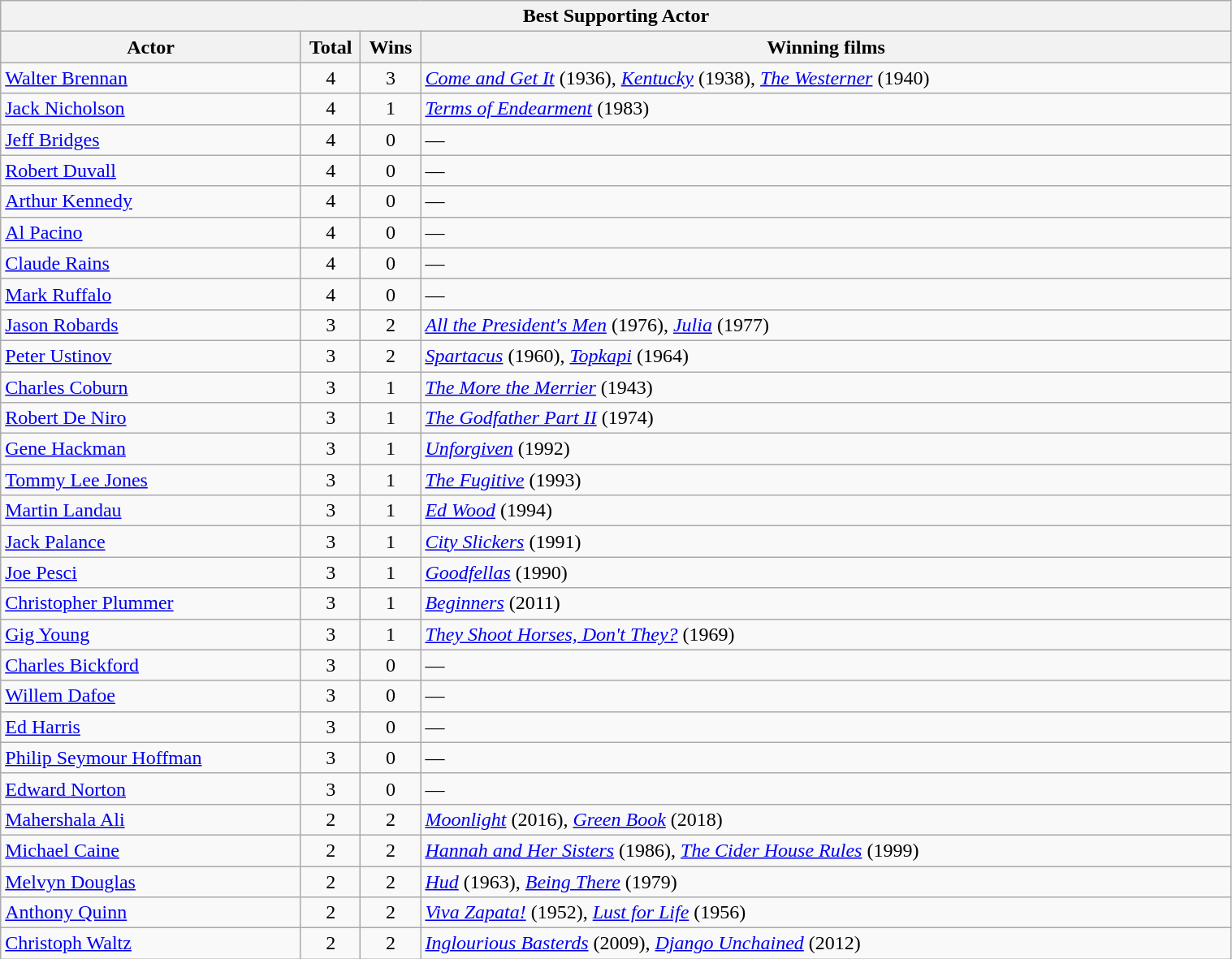<table class="sortable wikitable" width=80%>
<tr>
<th colspan=4>Best Supporting Actor</th>
</tr>
<tr>
<th width=20%>Actor</th>
<th width=3%>Total</th>
<th width=3%>Wins</th>
<th width=54%>Winning films</th>
</tr>
<tr>
<td><a href='#'>Walter Brennan</a></td>
<td align=center>4</td>
<td align=center>3</td>
<td><em><a href='#'>Come and Get It</a></em> (1936), <em><a href='#'>Kentucky</a></em> (1938), <em><a href='#'>The Westerner</a></em> (1940)</td>
</tr>
<tr>
<td><a href='#'>Jack Nicholson</a></td>
<td align=center>4</td>
<td align=center>1</td>
<td><em><a href='#'>Terms of Endearment</a></em> (1983)</td>
</tr>
<tr>
<td><a href='#'>Jeff Bridges</a></td>
<td align=center>4</td>
<td align=center>0</td>
<td>—</td>
</tr>
<tr>
<td><a href='#'>Robert Duvall</a></td>
<td align=center>4</td>
<td align=center>0</td>
<td>—</td>
</tr>
<tr>
<td><a href='#'>Arthur Kennedy</a></td>
<td align=center>4</td>
<td align=center>0</td>
<td>—</td>
</tr>
<tr>
<td><a href='#'>Al Pacino</a></td>
<td align=center>4</td>
<td align=center>0</td>
<td>—</td>
</tr>
<tr>
<td><a href='#'>Claude Rains</a></td>
<td align=center>4</td>
<td align=center>0</td>
<td>—</td>
</tr>
<tr>
<td><a href='#'>Mark Ruffalo</a></td>
<td align=center>4</td>
<td align=center>0</td>
<td>—</td>
</tr>
<tr>
<td><a href='#'>Jason Robards</a></td>
<td align=center>3</td>
<td align=center>2</td>
<td><em><a href='#'>All the President's Men</a></em> (1976), <em><a href='#'>Julia</a></em> (1977)</td>
</tr>
<tr>
<td><a href='#'>Peter Ustinov</a></td>
<td align=center>3</td>
<td align=center>2</td>
<td><em><a href='#'>Spartacus</a></em> (1960), <em><a href='#'>Topkapi</a></em> (1964)</td>
</tr>
<tr>
<td><a href='#'>Charles Coburn</a></td>
<td align=center>3</td>
<td align=center>1</td>
<td><em><a href='#'>The More the Merrier</a></em> (1943)</td>
</tr>
<tr>
<td><a href='#'>Robert De Niro</a></td>
<td align=center>3</td>
<td align=center>1</td>
<td><em><a href='#'>The Godfather Part II</a></em> (1974)</td>
</tr>
<tr>
<td><a href='#'>Gene Hackman</a></td>
<td align=center>3</td>
<td align=center>1</td>
<td><em><a href='#'>Unforgiven</a></em> (1992)</td>
</tr>
<tr>
<td><a href='#'>Tommy Lee Jones</a></td>
<td align=center>3</td>
<td align=center>1</td>
<td><em><a href='#'>The Fugitive</a></em> (1993)</td>
</tr>
<tr>
<td><a href='#'>Martin Landau</a></td>
<td align=center>3</td>
<td align=center>1</td>
<td><em><a href='#'>Ed Wood</a></em> (1994)</td>
</tr>
<tr>
<td><a href='#'>Jack Palance</a></td>
<td align=center>3</td>
<td align=center>1</td>
<td><em><a href='#'>City Slickers</a></em> (1991)</td>
</tr>
<tr>
<td><a href='#'>Joe Pesci</a></td>
<td align=center>3</td>
<td align=center>1</td>
<td><em><a href='#'>Goodfellas</a></em> (1990)</td>
</tr>
<tr>
<td><a href='#'>Christopher Plummer</a></td>
<td align=center>3</td>
<td align=center>1</td>
<td><em><a href='#'>Beginners</a></em> (2011)</td>
</tr>
<tr>
<td><a href='#'>Gig Young</a></td>
<td align=center>3</td>
<td align=center>1</td>
<td><em><a href='#'>They Shoot Horses, Don't They?</a></em> (1969)</td>
</tr>
<tr>
<td><a href='#'>Charles Bickford</a></td>
<td align=center>3</td>
<td align=center>0</td>
<td>—</td>
</tr>
<tr>
<td><a href='#'>Willem Dafoe</a></td>
<td align=center>3</td>
<td align=center>0</td>
<td>—</td>
</tr>
<tr>
<td><a href='#'>Ed Harris</a></td>
<td align=center>3</td>
<td align=center>0</td>
<td>—</td>
</tr>
<tr>
<td><a href='#'>Philip Seymour Hoffman</a></td>
<td align=center>3</td>
<td align=center>0</td>
<td>—</td>
</tr>
<tr>
<td><a href='#'>Edward Norton</a></td>
<td align=center>3</td>
<td align=center>0</td>
<td>—</td>
</tr>
<tr>
<td><a href='#'>Mahershala Ali</a></td>
<td align=center>2</td>
<td align=center>2</td>
<td><em><a href='#'>Moonlight</a></em> (2016), <em><a href='#'>Green Book</a></em> (2018)</td>
</tr>
<tr>
<td><a href='#'>Michael Caine</a></td>
<td align=center>2</td>
<td align=center>2</td>
<td><em><a href='#'>Hannah and Her Sisters</a></em> (1986), <em><a href='#'>The Cider House Rules</a></em> (1999)</td>
</tr>
<tr>
<td><a href='#'>Melvyn Douglas</a></td>
<td align=center>2</td>
<td align=center>2</td>
<td><em><a href='#'>Hud</a></em> (1963), <em><a href='#'>Being There</a></em> (1979)</td>
</tr>
<tr>
<td><a href='#'>Anthony Quinn</a></td>
<td align=center>2</td>
<td align=center>2</td>
<td><em><a href='#'>Viva Zapata!</a></em> (1952), <em><a href='#'>Lust for Life</a></em> (1956)</td>
</tr>
<tr>
<td><a href='#'>Christoph Waltz</a></td>
<td align=center>2</td>
<td align=center>2</td>
<td><em><a href='#'>Inglourious Basterds</a></em> (2009), <em><a href='#'>Django Unchained</a></em> (2012)</td>
</tr>
</table>
